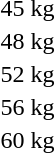<table>
<tr>
<td rowspan=2>45 kg</td>
<td rowspan=2></td>
<td rowspan=2></td>
<td></td>
</tr>
<tr>
<td></td>
</tr>
<tr>
<td rowspan=2>48 kg</td>
<td rowspan=2></td>
<td rowspan=2></td>
<td></td>
</tr>
<tr>
<td></td>
</tr>
<tr>
<td>52 kg</td>
<td></td>
<td></td>
<td></td>
</tr>
<tr>
<td>56 kg</td>
<td></td>
<td></td>
<td></td>
</tr>
<tr>
<td>60 kg</td>
<td></td>
<td></td>
<td></td>
</tr>
</table>
